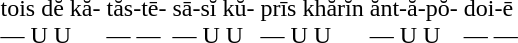<table border="0"|>
<tr>
<td> </td>
<td>tois dĕ kă-<br>— U U</td>
<td>tăs-tē-<br>— —</td>
<td>sā-sĭ kŭ-<br>— U U</td>
<td>prīs khărĭn<br>— U U</td>
<td>ănt-ă-pŏ-<br>— U U</td>
<td>doi-ē<br>— —</td>
</tr>
</table>
